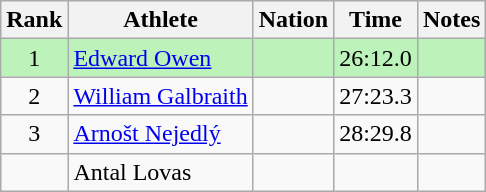<table class="wikitable sortable">
<tr>
<th>Rank</th>
<th>Athlete</th>
<th>Nation</th>
<th>Time</th>
<th>Notes</th>
</tr>
<tr bgcolor=bbf3bb>
<td align=center>1</td>
<td><a href='#'>Edward Owen</a></td>
<td></td>
<td align=center>26:12.0</td>
<td align=center></td>
</tr>
<tr>
<td align=center>2</td>
<td><a href='#'>William Galbraith</a></td>
<td></td>
<td align=center>27:23.3</td>
<td></td>
</tr>
<tr>
<td align=center>3</td>
<td><a href='#'>Arnošt Nejedlý</a></td>
<td></td>
<td align=center>28:29.8</td>
<td></td>
</tr>
<tr>
<td align=center></td>
<td>Antal Lovas</td>
<td></td>
<td align=center></td>
<td></td>
</tr>
</table>
